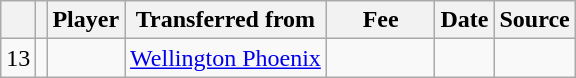<table class="wikitable plainrowheaders sortable">
<tr>
<th></th>
<th></th>
<th scope=col>Player</th>
<th>Transferred from</th>
<th !scope=col; style="width: 65px;">Fee</th>
<th scope=col>Date</th>
<th scope=col>Source</th>
</tr>
<tr>
<td align=center>13</td>
<td align=center></td>
<td></td>
<td> <a href='#'>Wellington Phoenix</a></td>
<td></td>
<td></td>
<td></td>
</tr>
</table>
